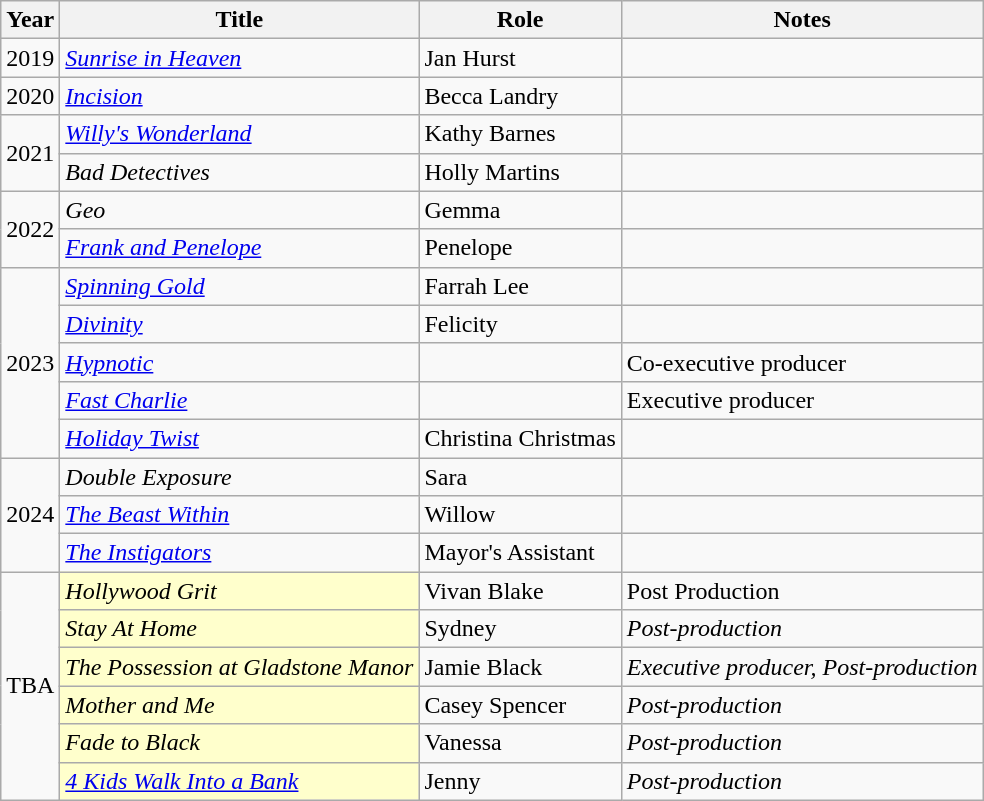<table class="wikitable sortable">
<tr>
<th>Year</th>
<th>Title</th>
<th>Role</th>
<th class="unsortable">Notes</th>
</tr>
<tr>
<td>2019</td>
<td><em><a href='#'>Sunrise in Heaven</a></em></td>
<td>Jan Hurst</td>
<td></td>
</tr>
<tr>
<td>2020</td>
<td><em><a href='#'>Incision</a></em></td>
<td>Becca Landry</td>
<td></td>
</tr>
<tr>
<td rowspan="2">2021</td>
<td><em><a href='#'>Willy's Wonderland</a></em></td>
<td>Kathy Barnes</td>
<td></td>
</tr>
<tr>
<td><em>Bad Detectives</em></td>
<td>Holly Martins</td>
<td></td>
</tr>
<tr>
<td rowspan="2">2022</td>
<td><em>Geo</em></td>
<td>Gemma</td>
<td></td>
</tr>
<tr>
<td><em><a href='#'>Frank and Penelope</a></em></td>
<td>Penelope</td>
<td></td>
</tr>
<tr>
<td rowspan="5">2023</td>
<td><em><a href='#'>Spinning Gold</a></em></td>
<td>Farrah Lee</td>
<td></td>
</tr>
<tr>
<td><em><a href='#'>Divinity</a></em></td>
<td>Felicity</td>
<td></td>
</tr>
<tr>
<td><em><a href='#'>Hypnotic</a></em></td>
<td></td>
<td>Co-executive producer</td>
</tr>
<tr>
<td><em><a href='#'>Fast Charlie</a></em></td>
<td></td>
<td>Executive producer</td>
</tr>
<tr>
<td><em><a href='#'>Holiday Twist</a></em></td>
<td>Christina Christmas</td>
<td></td>
</tr>
<tr>
<td rowspan="3">2024</td>
<td><em>Double Exposure</em></td>
<td>Sara</td>
<td></td>
</tr>
<tr>
<td><em><a href='#'>The Beast Within</a></em></td>
<td>Willow</td>
<td></td>
</tr>
<tr>
<td><em><a href='#'>The Instigators</a></em></td>
<td>Mayor's Assistant</td>
<td></td>
</tr>
<tr>
<td rowspan="6">TBA</td>
<td style="background:#FFFFCC;"><em>Hollywood Grit</em> </td>
<td>Vivan Blake</td>
<td>Post Production</td>
</tr>
<tr>
<td style="background:#FFFFCC;"><em>Stay At Home</em> </td>
<td>Sydney</td>
<td><em>Post-production</em></td>
</tr>
<tr>
<td style="background:#FFFFCC;"><em>The Possession at Gladstone Manor</em> </td>
<td>Jamie Black</td>
<td><em>Executive producer, Post-production</em></td>
</tr>
<tr>
<td style="background:#FFFFCC;"><em>Mother and Me</em> </td>
<td>Casey Spencer</td>
<td><em>Post-production</em></td>
</tr>
<tr>
<td style="background:#FFFFCC;"><em>Fade to Black</em> </td>
<td>Vanessa</td>
<td><em>Post-production</em></td>
</tr>
<tr>
<td style="background:#FFFFCC;"><em><a href='#'>4 Kids Walk Into a Bank</a></em> </td>
<td>Jenny</td>
<td><em>Post-production</em></td>
</tr>
</table>
